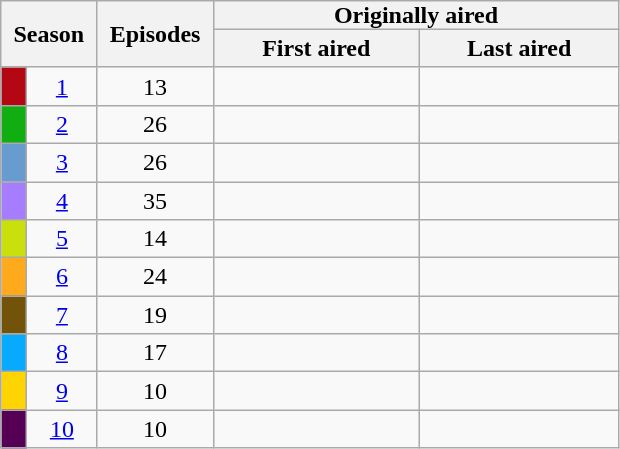<table class="wikitable plainrowheaders" style="text-align:center; width=90%;">
<tr>
<th scope="col" style="padding:0 8px;" colspan="2" rowspan="2">Season</th>
<th scope="col" style="padding:0 8px;" rowspan="2">Episodes</th>
<th scope="col" style="padding:0 80px;" colspan="2">Originally aired</th>
</tr>
<tr>
<th scope="col">First aired</th>
<th scope="col">Last aired</th>
</tr>
<tr>
<td scope="row" style="background:#B30713; color:#100;" width=10px></td>
<td><a href='#'>1</a></td>
<td>13</td>
<td></td>
<td></td>
</tr>
<tr>
<td scope="row" style="background:#11AE11; color:#100;" width=10px></td>
<td><a href='#'>2</a></td>
<td>26</td>
<td></td>
<td></td>
</tr>
<tr>
<td scope="row" style="background:#689CCF; color:#100;" width=10px></td>
<td><a href='#'>3</a></td>
<td>26</td>
<td></td>
<td></td>
</tr>
<tr>
<td scope="row" style="background:#A77DFF; color:#100;" width=10px></td>
<td><a href='#'>4</a></td>
<td>35</td>
<td></td>
<td></td>
</tr>
<tr>
<td scope="row" style="background:#CAE00D; color:#100;" width=10px></td>
<td><a href='#'>5</a></td>
<td>14</td>
<td></td>
<td></td>
</tr>
<tr>
<td scope="row" style="background:#FFAA1D; color:#100;" width=10px></td>
<td><a href='#'>6</a></td>
<td>24</td>
<td></td>
<td></td>
</tr>
<tr>
<td scope="row" style="background:#735209; color:#100;" width=10px></td>
<td><a href='#'>7</a></td>
<td>19</td>
<td></td>
<td></td>
</tr>
<tr>
<td scope="row" style="background:#07aafd; color:#100;" width=10px></td>
<td><a href='#'>8</a></td>
<td>17</td>
<td></td>
<td></td>
</tr>
<tr>
<td scope="row" style="background:#FED403; color:#100;" width=10px></td>
<td><a href='#'>9</a></td>
<td>10</td>
<td></td>
<td></td>
</tr>
<tr>
<td scope="row" style="background:#550055; color:#100;" width=10px></td>
<td><a href='#'>10</a></td>
<td>10</td>
<td></td>
<td></td>
</tr>
</table>
